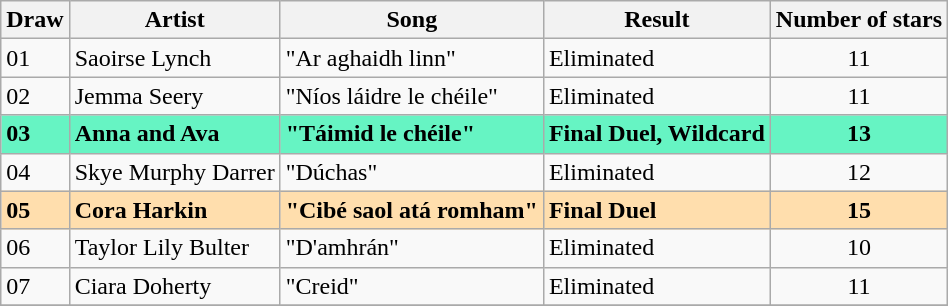<table class="sortable wikitable">
<tr>
<th>Draw</th>
<th>Artist</th>
<th>Song</th>
<th>Result</th>
<th>Number of stars</th>
</tr>
<tr>
<td>01</td>
<td>Saoirse Lynch</td>
<td>"Ar aghaidh linn"</td>
<td>Eliminated</td>
<td align=center>11</td>
</tr>
<tr>
<td>02</td>
<td>Jemma Seery</td>
<td>"Níos láidre le chéile"</td>
<td>Eliminated</td>
<td align=center>11</td>
</tr>
<tr style="font-weight:bold; background:#66f4c3;">
<td>03</td>
<td>Anna and Ava</td>
<td>"Táimid le chéile"</td>
<td>Final Duel, Wildcard</td>
<td align=center>13</td>
</tr>
<tr>
<td>04</td>
<td>Skye Murphy Darrer</td>
<td>"Dúchas"</td>
<td>Eliminated</td>
<td align=center>12</td>
</tr>
<tr style="font-weight: bold; background: navajowhite;">
<td>05</td>
<td>Cora Harkin</td>
<td>"Cibé saol atá romham"</td>
<td>Final Duel</td>
<td align=center>15</td>
</tr>
<tr>
<td>06</td>
<td>Taylor Lily Bulter</td>
<td>"D'amhrán"</td>
<td>Eliminated</td>
<td align=center>10</td>
</tr>
<tr>
<td>07</td>
<td>Ciara Doherty</td>
<td>"Creid"</td>
<td>Eliminated</td>
<td align=center>11</td>
</tr>
<tr>
</tr>
</table>
